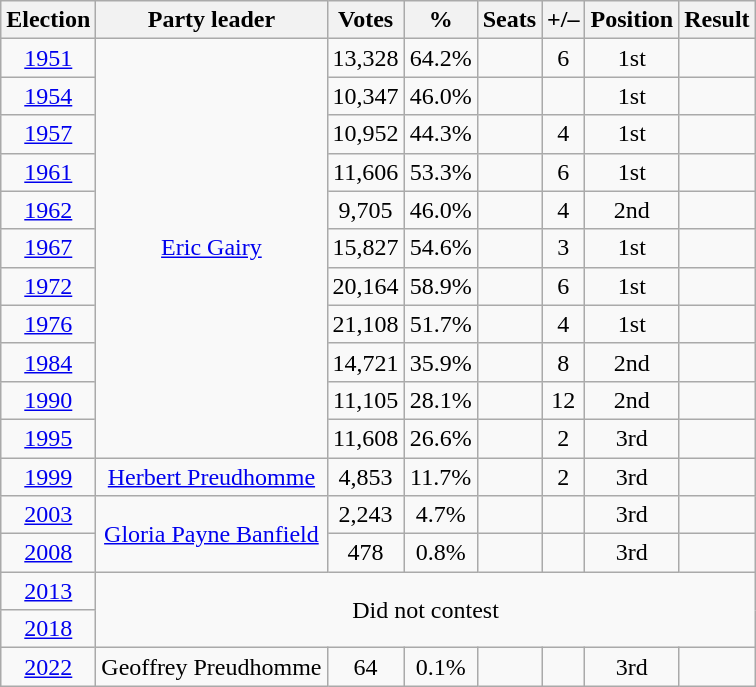<table class="wikitable" style="text-align: center;">
<tr>
<th scope="col">Election</th>
<th scope="col">Party leader</th>
<th scope="col">Votes</th>
<th scope="col">%</th>
<th scope="col">Seats</th>
<th scope="col">+/–</th>
<th scope="col">Position</th>
<th scope="col">Result</th>
</tr>
<tr>
<td><a href='#'>1951</a></td>
<td rowspan="11"><a href='#'>Eric Gairy</a></td>
<td>13,328</td>
<td>64.2%</td>
<td></td>
<td> 6</td>
<td> 1st</td>
<td></td>
</tr>
<tr>
<td><a href='#'>1954</a></td>
<td>10,347</td>
<td>46.0%</td>
<td></td>
<td></td>
<td> 1st</td>
<td></td>
</tr>
<tr>
<td><a href='#'>1957</a></td>
<td>10,952</td>
<td>44.3%</td>
<td></td>
<td> 4</td>
<td> 1st</td>
<td></td>
</tr>
<tr>
<td><a href='#'>1961</a></td>
<td>11,606</td>
<td>53.3%</td>
<td></td>
<td> 6</td>
<td> 1st</td>
<td></td>
</tr>
<tr>
<td><a href='#'>1962</a></td>
<td>9,705</td>
<td>46.0%</td>
<td></td>
<td> 4</td>
<td> 2nd</td>
<td></td>
</tr>
<tr>
<td><a href='#'>1967</a></td>
<td>15,827</td>
<td>54.6%</td>
<td></td>
<td> 3</td>
<td> 1st</td>
<td></td>
</tr>
<tr>
<td><a href='#'>1972</a></td>
<td>20,164</td>
<td>58.9%</td>
<td></td>
<td> 6</td>
<td> 1st</td>
<td></td>
</tr>
<tr>
<td><a href='#'>1976</a></td>
<td>21,108</td>
<td>51.7%</td>
<td></td>
<td> 4</td>
<td> 1st</td>
<td></td>
</tr>
<tr>
<td><a href='#'>1984</a></td>
<td>14,721</td>
<td>35.9%</td>
<td></td>
<td> 8</td>
<td> 2nd</td>
<td></td>
</tr>
<tr>
<td><a href='#'>1990</a></td>
<td>11,105</td>
<td>28.1%</td>
<td></td>
<td> 12</td>
<td> 2nd</td>
<td></td>
</tr>
<tr>
<td><a href='#'>1995</a></td>
<td>11,608</td>
<td>26.6%</td>
<td></td>
<td> 2</td>
<td> 3rd</td>
<td></td>
</tr>
<tr>
<td><a href='#'>1999</a></td>
<td><a href='#'>Herbert Preudhomme</a></td>
<td>4,853</td>
<td>11.7%</td>
<td></td>
<td> 2</td>
<td> 3rd</td>
<td></td>
</tr>
<tr>
<td><a href='#'>2003</a></td>
<td rowspan="2"><a href='#'>Gloria Payne Banfield</a></td>
<td>2,243</td>
<td>4.7%</td>
<td></td>
<td></td>
<td> 3rd</td>
<td></td>
</tr>
<tr>
<td><a href='#'>2008</a></td>
<td>478</td>
<td>0.8%</td>
<td></td>
<td></td>
<td> 3rd</td>
<td></td>
</tr>
<tr>
<td><a href='#'>2013</a></td>
<td colspan="7" rowspan="2">Did not contest</td>
</tr>
<tr>
<td><a href='#'>2018</a></td>
</tr>
<tr>
<td><a href='#'>2022</a></td>
<td>Geoffrey Preudhomme</td>
<td>64</td>
<td>0.1%</td>
<td></td>
<td></td>
<td> 3rd</td>
<td></td>
</tr>
</table>
